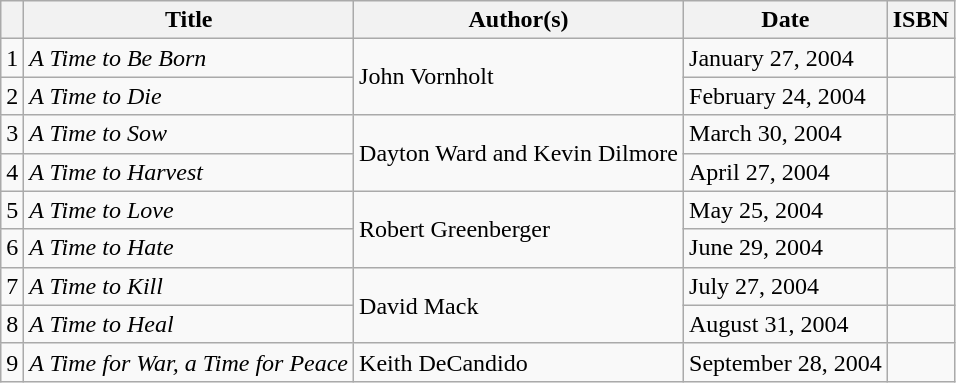<table class="wikitable">
<tr>
<th></th>
<th>Title</th>
<th>Author(s)</th>
<th>Date</th>
<th>ISBN</th>
</tr>
<tr>
<td>1</td>
<td><em>A Time to Be Born</em></td>
<td rowspan="2">John Vornholt</td>
<td>January 27, 2004</td>
<td></td>
</tr>
<tr>
<td>2</td>
<td><em>A Time to Die</em></td>
<td>February 24, 2004</td>
<td></td>
</tr>
<tr>
<td>3</td>
<td><em>A Time to Sow</em></td>
<td rowspan="2">Dayton Ward and Kevin Dilmore</td>
<td>March 30, 2004</td>
<td></td>
</tr>
<tr>
<td>4</td>
<td><em>A Time to Harvest</em></td>
<td>April 27, 2004</td>
<td></td>
</tr>
<tr>
<td>5</td>
<td><em>A Time to Love</em></td>
<td rowspan="2">Robert Greenberger</td>
<td>May 25, 2004</td>
<td></td>
</tr>
<tr>
<td>6</td>
<td><em>A Time to Hate</em></td>
<td>June 29, 2004</td>
<td></td>
</tr>
<tr>
<td>7</td>
<td><em>A Time to Kill</em></td>
<td rowspan="2">David Mack</td>
<td>July 27, 2004</td>
<td></td>
</tr>
<tr>
<td>8</td>
<td><em>A Time to Heal</em></td>
<td>August 31, 2004</td>
<td></td>
</tr>
<tr>
<td>9</td>
<td><em>A Time for War, a Time for Peace</em></td>
<td>Keith DeCandido</td>
<td>September 28, 2004</td>
<td></td>
</tr>
</table>
